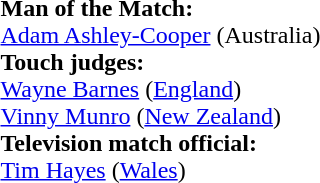<table width=100%>
<tr>
<td><br>

<strong>Man of the Match:</strong>
<br><a href='#'>Adam Ashley-Cooper</a> (Australia)<br><strong>Touch judges:</strong>
<br><a href='#'>Wayne Barnes</a> (<a href='#'>England</a>)
<br><a href='#'>Vinny Munro</a> (<a href='#'>New Zealand</a>)
<br><strong>Television match official:</strong>
<br><a href='#'>Tim Hayes</a> (<a href='#'>Wales</a>)</td>
</tr>
</table>
